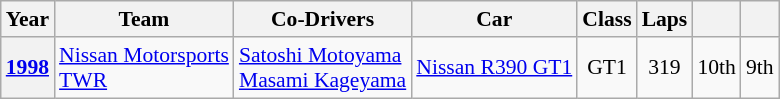<table class="wikitable" style="text-align:center; font-size:90%">
<tr>
<th>Year</th>
<th>Team</th>
<th>Co-Drivers</th>
<th>Car</th>
<th>Class</th>
<th>Laps</th>
<th></th>
<th></th>
</tr>
<tr>
<th><a href='#'>1998</a></th>
<td align="left"> <a href='#'>Nissan Motorsports</a><br> <a href='#'>TWR</a></td>
<td align="left"> <a href='#'>Satoshi Motoyama</a><br> <a href='#'>Masami Kageyama</a></td>
<td align="left"><a href='#'>Nissan R390 GT1</a></td>
<td>GT1</td>
<td>319</td>
<td>10th</td>
<td>9th</td>
</tr>
</table>
